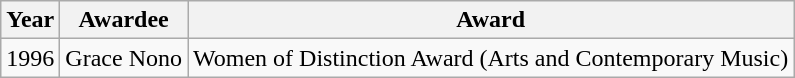<table class="wikitable" style="text-align: center;">
<tr>
<th>Year</th>
<th>Awardee</th>
<th>Award</th>
</tr>
<tr>
<td>1996</td>
<td>Grace Nono</td>
<td>Women of Distinction Award (Arts and Contemporary Music)</td>
</tr>
</table>
